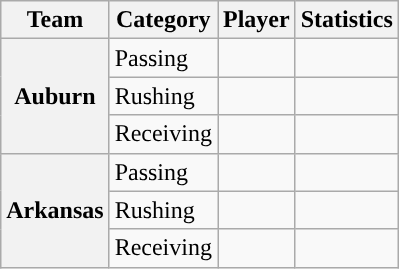<table class="wikitable" style="float:right">
<tr>
<th>Team</th>
<th>Category</th>
<th>Player</th>
<th>Statistics</th>
</tr>
<tr>
<th rowspan=3>Auburn</th>
<td>Passing</td>
<td></td>
<td></td>
</tr>
<tr>
<td>Rushing</td>
<td></td>
<td></td>
</tr>
<tr>
<td>Receiving</td>
<td></td>
<td></td>
</tr>
<tr>
<th rowspan=3>Arkansas</th>
<td>Passing</td>
<td></td>
<td></td>
</tr>
<tr>
<td>Rushing</td>
<td></td>
<td></td>
</tr>
<tr>
<td>Receiving</td>
<td></td>
<td></td>
</tr>
</table>
